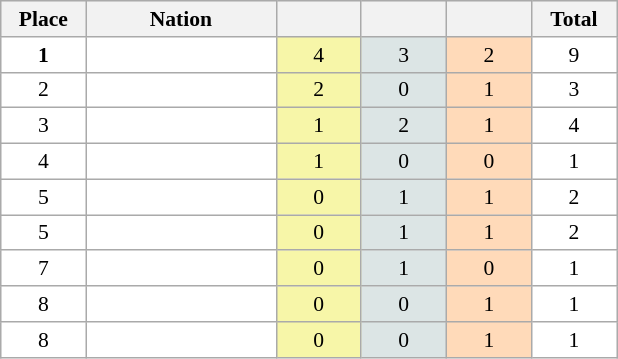<table class=wikitable style="border:1px solid #AAAAAA;font-size:90%">
<tr bgcolor="#EFEFEF">
<th width=50>Place</th>
<th width=120>Nation</th>
<th width=50></th>
<th width=50></th>
<th width=50></th>
<th width=50>Total</th>
</tr>
<tr align="center" valign="top" bgcolor="#FFFFFF">
<td><strong>1</strong></td>
<td align="left"><strong></strong></td>
<td style="background:#F7F6A8;">4</td>
<td style="background:#DCE5E5;">3</td>
<td style="background:#FFDAB9;">2</td>
<td>9</td>
</tr>
<tr align="center" valign="top" bgcolor="#FFFFFF">
<td>2</td>
<td align="left"></td>
<td style="background:#F7F6A8;">2</td>
<td style="background:#DCE5E5;">0</td>
<td style="background:#FFDAB9;">1</td>
<td>3</td>
</tr>
<tr align="center" valign="top" bgcolor="#FFFFFF">
<td>3</td>
<td align="left"></td>
<td style="background:#F7F6A8;">1</td>
<td style="background:#DCE5E5;">2</td>
<td style="background:#FFDAB9;">1</td>
<td>4</td>
</tr>
<tr align="center" valign="top" bgcolor="#FFFFFF">
<td>4</td>
<td align="left"></td>
<td style="background:#F7F6A8;">1</td>
<td style="background:#DCE5E5;">0</td>
<td style="background:#FFDAB9;">0</td>
<td>1</td>
</tr>
<tr align="center" valign="top" bgcolor="#FFFFFF">
<td>5</td>
<td align="left"></td>
<td style="background:#F7F6A8;">0</td>
<td style="background:#DCE5E5;">1</td>
<td style="background:#FFDAB9;">1</td>
<td>2</td>
</tr>
<tr align="center" valign="top" bgcolor="#FFFFFF">
<td>5</td>
<td align="left"></td>
<td style="background:#F7F6A8;">0</td>
<td style="background:#DCE5E5;">1</td>
<td style="background:#FFDAB9;">1</td>
<td>2</td>
</tr>
<tr align="center" valign="top" bgcolor="#FFFFFF">
<td>7</td>
<td align="left"></td>
<td style="background:#F7F6A8;">0</td>
<td style="background:#DCE5E5;">1</td>
<td style="background:#FFDAB9;">0</td>
<td>1</td>
</tr>
<tr align="center" valign="top" bgcolor="#FFFFFF">
<td>8</td>
<td align="left"></td>
<td style="background:#F7F6A8;">0</td>
<td style="background:#DCE5E5;">0</td>
<td style="background:#FFDAB9;">1</td>
<td>1</td>
</tr>
<tr align="center" valign="top" bgcolor="#FFFFFF">
<td>8</td>
<td align="left"></td>
<td style="background:#F7F6A8;">0</td>
<td style="background:#DCE5E5;">0</td>
<td style="background:#FFDAB9;">1</td>
<td>1</td>
</tr>
</table>
